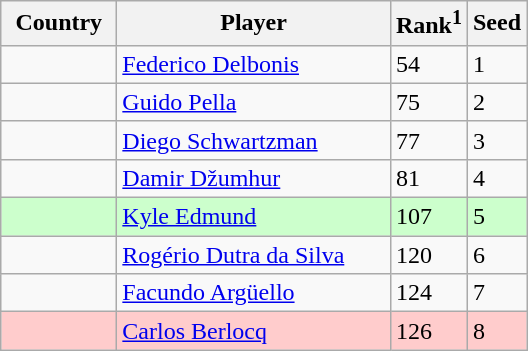<table class="sortable wikitable">
<tr>
<th width="70">Country</th>
<th width="175">Player</th>
<th>Rank<sup>1</sup></th>
<th>Seed</th>
</tr>
<tr>
<td></td>
<td><a href='#'>Federico Delbonis</a></td>
<td>54</td>
<td>1</td>
</tr>
<tr>
<td></td>
<td><a href='#'>Guido Pella</a></td>
<td>75</td>
<td>2</td>
</tr>
<tr>
<td></td>
<td><a href='#'>Diego Schwartzman</a></td>
<td>77</td>
<td>3</td>
</tr>
<tr>
<td></td>
<td><a href='#'>Damir Džumhur</a></td>
<td>81</td>
<td>4</td>
</tr>
<tr style="background:#cfc;">
<td></td>
<td><a href='#'>Kyle Edmund</a></td>
<td>107</td>
<td>5</td>
</tr>
<tr>
<td></td>
<td><a href='#'>Rogério Dutra da Silva</a></td>
<td>120</td>
<td>6</td>
</tr>
<tr>
<td></td>
<td><a href='#'>Facundo Argüello</a></td>
<td>124</td>
<td>7</td>
</tr>
<tr style="background:#fcc;">
<td></td>
<td><a href='#'>Carlos Berlocq</a></td>
<td>126</td>
<td>8</td>
</tr>
</table>
